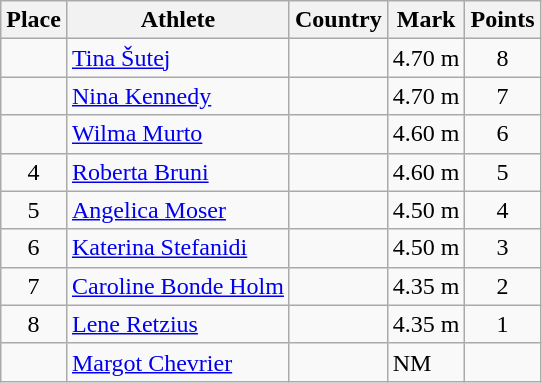<table class="wikitable">
<tr>
<th>Place</th>
<th>Athlete</th>
<th>Country</th>
<th>Mark</th>
<th>Points</th>
</tr>
<tr>
<td align=center></td>
<td><a href='#'>Tina Šutej</a></td>
<td></td>
<td>4.70 m</td>
<td align=center>8</td>
</tr>
<tr>
<td align=center></td>
<td><a href='#'>Nina Kennedy</a></td>
<td></td>
<td>4.70 m</td>
<td align=center>7</td>
</tr>
<tr>
<td align=center></td>
<td><a href='#'>Wilma Murto</a></td>
<td></td>
<td>4.60 m</td>
<td align=center>6</td>
</tr>
<tr>
<td align=center>4</td>
<td><a href='#'>Roberta Bruni</a></td>
<td></td>
<td>4.60 m</td>
<td align=center>5</td>
</tr>
<tr>
<td align=center>5</td>
<td><a href='#'>Angelica Moser</a></td>
<td></td>
<td>4.50 m</td>
<td align=center>4</td>
</tr>
<tr>
<td align=center>6</td>
<td><a href='#'>Katerina Stefanidi</a></td>
<td></td>
<td>4.50 m</td>
<td align=center>3</td>
</tr>
<tr>
<td align=center>7</td>
<td><a href='#'>Caroline Bonde Holm</a></td>
<td></td>
<td>4.35 m</td>
<td align=center>2</td>
</tr>
<tr>
<td align=center>8</td>
<td><a href='#'>Lene Retzius</a></td>
<td></td>
<td>4.35 m</td>
<td align=center>1</td>
</tr>
<tr>
<td align=center></td>
<td><a href='#'>Margot Chevrier</a></td>
<td></td>
<td>NM</td>
<td align=center></td>
</tr>
</table>
